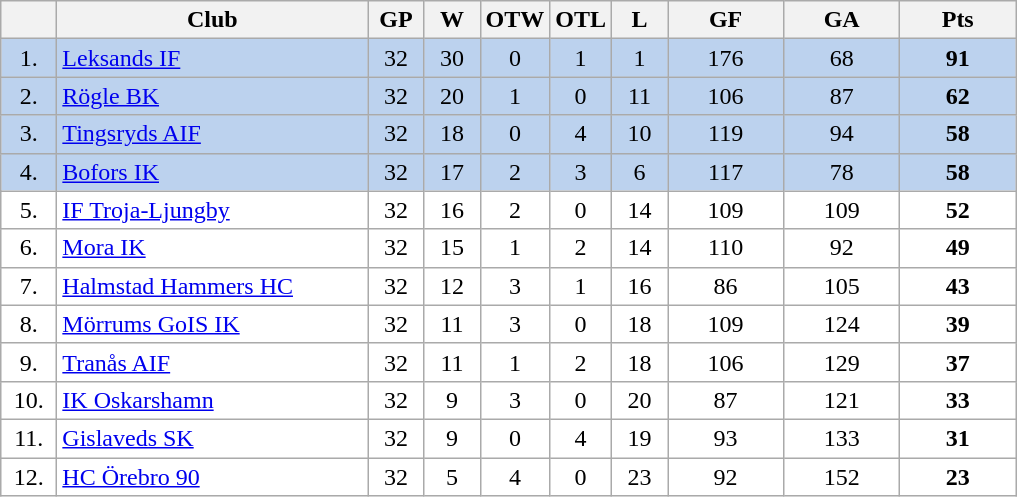<table class="wikitable">
<tr>
<th width="30"></th>
<th width="200">Club</th>
<th width="30">GP</th>
<th width="30">W</th>
<th width="30">OTW</th>
<th width="30">OTL</th>
<th width="30">L</th>
<th width="70">GF</th>
<th width="70">GA</th>
<th width="70">Pts</th>
</tr>
<tr bgcolor="#BCD2EE" align="center">
<td>1.</td>
<td align="left"><a href='#'>Leksands IF</a></td>
<td>32</td>
<td>30</td>
<td>0</td>
<td>1</td>
<td>1</td>
<td>176</td>
<td>68</td>
<td><strong>91</strong></td>
</tr>
<tr bgcolor="#BCD2EE" align="center">
<td>2.</td>
<td align="left"><a href='#'>Rögle BK</a></td>
<td>32</td>
<td>20</td>
<td>1</td>
<td>0</td>
<td>11</td>
<td>106</td>
<td>87</td>
<td><strong>62</strong></td>
</tr>
<tr bgcolor="#BCD2EE" align="center">
<td>3.</td>
<td align="left"><a href='#'>Tingsryds AIF</a></td>
<td>32</td>
<td>18</td>
<td>0</td>
<td>4</td>
<td>10</td>
<td>119</td>
<td>94</td>
<td><strong>58</strong></td>
</tr>
<tr bgcolor="#BCD2EE" align="center">
<td>4.</td>
<td align="left"><a href='#'>Bofors IK</a></td>
<td>32</td>
<td>17</td>
<td>2</td>
<td>3</td>
<td>6</td>
<td>117</td>
<td>78</td>
<td><strong>58</strong></td>
</tr>
<tr bgcolor="#FFFFFF" align="center">
<td>5.</td>
<td align="left"><a href='#'>IF Troja-Ljungby</a></td>
<td>32</td>
<td>16</td>
<td>2</td>
<td>0</td>
<td>14</td>
<td>109</td>
<td>109</td>
<td><strong>52</strong></td>
</tr>
<tr bgcolor="#FFFFFF" align="center">
<td>6.</td>
<td align="left"><a href='#'>Mora IK</a></td>
<td>32</td>
<td>15</td>
<td>1</td>
<td>2</td>
<td>14</td>
<td>110</td>
<td>92</td>
<td><strong>49</strong></td>
</tr>
<tr bgcolor="#FFFFFF" align="center">
<td>7.</td>
<td align="left"><a href='#'>Halmstad Hammers HC</a></td>
<td>32</td>
<td>12</td>
<td>3</td>
<td>1</td>
<td>16</td>
<td>86</td>
<td>105</td>
<td><strong>43</strong></td>
</tr>
<tr bgcolor="#FFFFFF" align="center">
<td>8.</td>
<td align="left"><a href='#'>Mörrums GoIS IK</a></td>
<td>32</td>
<td>11</td>
<td>3</td>
<td>0</td>
<td>18</td>
<td>109</td>
<td>124</td>
<td><strong>39</strong></td>
</tr>
<tr bgcolor="#FFFFFF" align="center">
<td>9.</td>
<td align="left"><a href='#'>Tranås AIF</a></td>
<td>32</td>
<td>11</td>
<td>1</td>
<td>2</td>
<td>18</td>
<td>106</td>
<td>129</td>
<td><strong>37</strong></td>
</tr>
<tr bgcolor="#FFFFFF" align="center">
<td>10.</td>
<td align="left"><a href='#'>IK Oskarshamn</a></td>
<td>32</td>
<td>9</td>
<td>3</td>
<td>0</td>
<td>20</td>
<td>87</td>
<td>121</td>
<td><strong>33</strong></td>
</tr>
<tr bgcolor="#FFFFFF" align="center">
<td>11.</td>
<td align="left"><a href='#'>Gislaveds SK</a></td>
<td>32</td>
<td>9</td>
<td>0</td>
<td>4</td>
<td>19</td>
<td>93</td>
<td>133</td>
<td><strong>31</strong></td>
</tr>
<tr bgcolor="#FFFFFF" align="center">
<td>12.</td>
<td align="left"><a href='#'>HC Örebro 90</a></td>
<td>32</td>
<td>5</td>
<td>4</td>
<td>0</td>
<td>23</td>
<td>92</td>
<td>152</td>
<td><strong>23</strong></td>
</tr>
</table>
